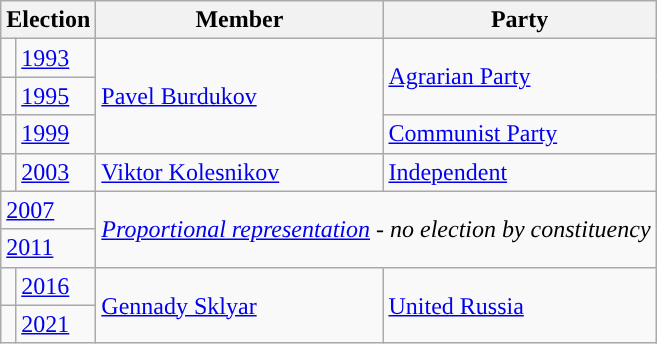<table class="wikitable">
<tr>
<th colspan="2">Election</th>
<th>Member</th>
<th>Party</th>
</tr>
<tr>
<td style="background-color:"></td>
<td><a href='#'>1993</a></td>
<td rowspan=3><a href='#'>Pavel Burdukov</a></td>
<td rowspan=2><a href='#'>Agrarian Party</a></td>
</tr>
<tr>
<td style="background-color:"></td>
<td><a href='#'>1995</a></td>
</tr>
<tr>
<td style="background-color:"></td>
<td><a href='#'>1999</a></td>
<td><a href='#'>Communist Party</a></td>
</tr>
<tr>
<td style="background-color:"></td>
<td><a href='#'>2003</a></td>
<td><a href='#'>Viktor Kolesnikov</a></td>
<td><a href='#'>Independent</a></td>
</tr>
<tr>
<td colspan=2><a href='#'>2007</a></td>
<td colspan=2 rowspan=2><em><a href='#'>Proportional representation</a> - no election by constituency</em></td>
</tr>
<tr>
<td colspan=2><a href='#'>2011</a></td>
</tr>
<tr>
<td style="background-color: "></td>
<td><a href='#'>2016</a></td>
<td rowspan=2><a href='#'>Gennady Sklyar</a></td>
<td rowspan=2><a href='#'>United Russia</a></td>
</tr>
<tr>
<td style="background-color: "></td>
<td><a href='#'>2021</a></td>
</tr>
</table>
